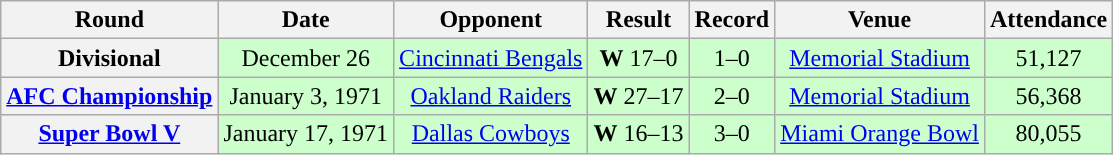<table class="wikitable" style="text-align:center">
<tr>
<th>Round</th>
<th>Date</th>
<th>Opponent</th>
<th>Result</th>
<th>Record</th>
<th>Venue</th>
<th>Attendance</th>
</tr>
<tr style="background:#cfc">
<th>Divisional</th>
<td>December 26</td>
<td><a href='#'>Cincinnati Bengals</a></td>
<td><strong>W</strong> 17–0</td>
<td>1–0</td>
<td><a href='#'>Memorial Stadium</a></td>
<td>51,127</td>
</tr>
<tr style="background:#cfc">
<th><a href='#'>AFC Championship</a></th>
<td>January 3, 1971</td>
<td><a href='#'>Oakland Raiders</a></td>
<td><strong>W</strong> 27–17</td>
<td>2–0</td>
<td><a href='#'>Memorial Stadium</a></td>
<td>56,368</td>
</tr>
<tr style="background:#cfc">
<th><a href='#'>Super Bowl V</a></th>
<td>January 17, 1971</td>
<td><a href='#'>Dallas Cowboys</a></td>
<td><strong>W</strong> 16–13</td>
<td>3–0</td>
<td><a href='#'>Miami Orange Bowl</a></td>
<td>80,055</td>
</tr>
</table>
